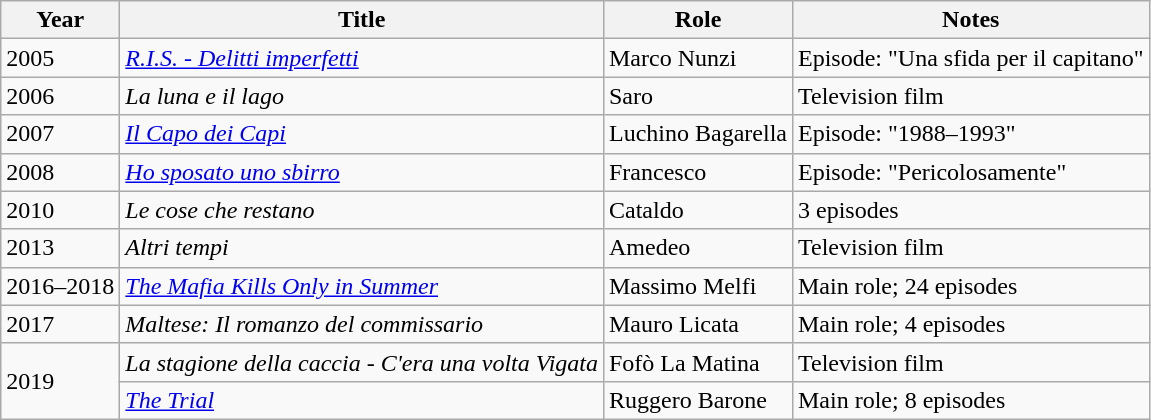<table class="wikitable plainrowheaders sortable">
<tr>
<th scope="col">Year</th>
<th scope="col">Title</th>
<th scope="col">Role</th>
<th scope="col" class="unsortable">Notes</th>
</tr>
<tr>
<td>2005</td>
<td><em><a href='#'>R.I.S. - Delitti imperfetti</a></em></td>
<td>Marco Nunzi</td>
<td>Episode: "Una sfida per il capitano"</td>
</tr>
<tr>
<td>2006</td>
<td><em>La luna e il lago</em></td>
<td>Saro</td>
<td>Television film</td>
</tr>
<tr>
<td>2007</td>
<td><em><a href='#'>Il Capo dei Capi</a></em></td>
<td>Luchino Bagarella</td>
<td>Episode: "1988–1993"</td>
</tr>
<tr>
<td>2008</td>
<td><em><a href='#'>Ho sposato uno sbirro</a></em></td>
<td>Francesco</td>
<td>Episode: "Pericolosamente"</td>
</tr>
<tr>
<td>2010</td>
<td><em>Le cose che restano</em></td>
<td>Cataldo</td>
<td>3 episodes</td>
</tr>
<tr>
<td>2013</td>
<td><em>Altri tempi</em></td>
<td>Amedeo</td>
<td>Television film</td>
</tr>
<tr>
<td>2016–2018</td>
<td><em><a href='#'>The Mafia Kills Only in Summer</a></em></td>
<td>Massimo Melfi</td>
<td>Main role; 24 episodes</td>
</tr>
<tr>
<td>2017</td>
<td><em>Maltese: Il romanzo del commissario</em></td>
<td>Mauro Licata</td>
<td>Main role; 4 episodes</td>
</tr>
<tr>
<td rowspan="2">2019</td>
<td><em>La stagione della caccia - C'era una volta Vigata</em></td>
<td>Fofò La Matina</td>
<td>Television film</td>
</tr>
<tr>
<td><em><a href='#'>The Trial</a></em></td>
<td>Ruggero Barone</td>
<td>Main role; 8 episodes</td>
</tr>
</table>
